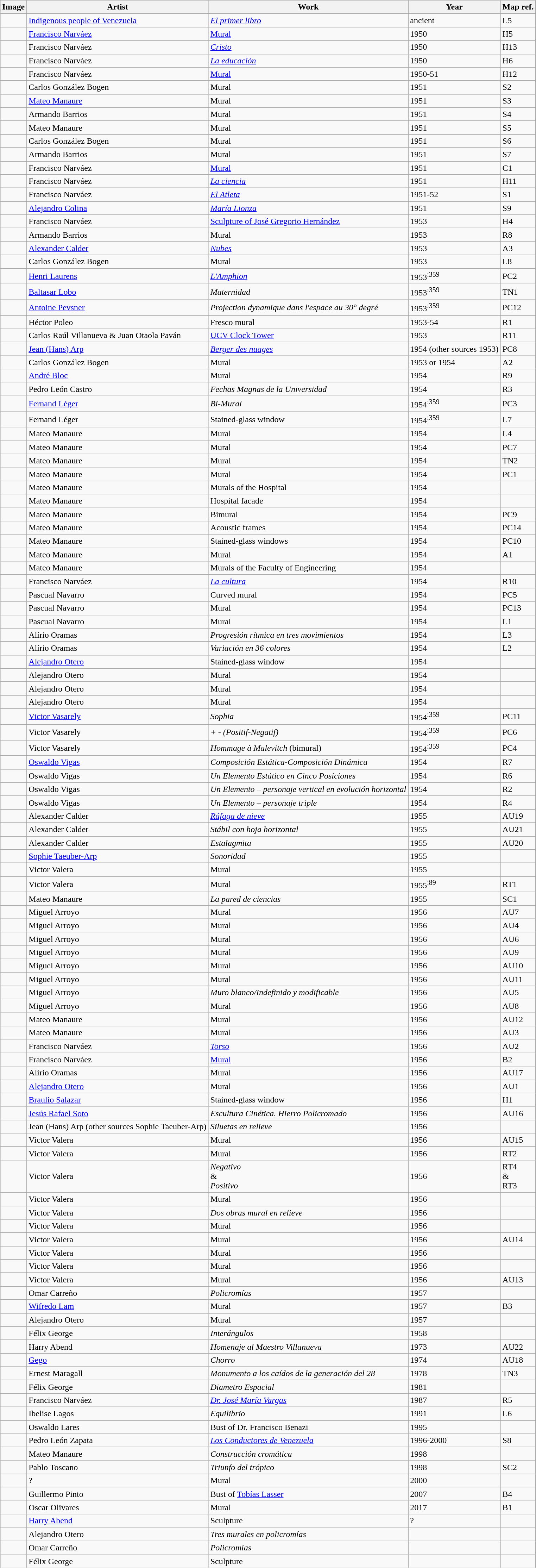<table class="wikitable sortable">
<tr>
<th>Image</th>
<th>Artist</th>
<th>Work</th>
<th>Year</th>
<th>Map ref.</th>
</tr>
<tr>
<td></td>
<td><a href='#'>Indigenous people of Venezuela</a></td>
<td><em><a href='#'>El primer libro</a></em></td>
<td>ancient</td>
<td>L5</td>
</tr>
<tr>
<td></td>
<td><a href='#'>Francisco Narváez</a></td>
<td><a href='#'>Mural</a></td>
<td>1950</td>
<td>H5</td>
</tr>
<tr>
<td></td>
<td>Francisco Narváez</td>
<td><em><a href='#'>Cristo</a></em></td>
<td>1950</td>
<td>H13</td>
</tr>
<tr>
<td></td>
<td>Francisco Narváez</td>
<td><em><a href='#'>La educación</a></em></td>
<td>1950</td>
<td>H6</td>
</tr>
<tr>
<td></td>
<td>Francisco Narváez</td>
<td><a href='#'>Mural</a></td>
<td>1950-51</td>
<td>H12</td>
</tr>
<tr>
<td></td>
<td>Carlos González Bogen</td>
<td>Mural</td>
<td>1951</td>
<td>S2</td>
</tr>
<tr>
<td></td>
<td><a href='#'>Mateo Manaure</a></td>
<td>Mural</td>
<td>1951</td>
<td>S3</td>
</tr>
<tr>
<td></td>
<td>Armando Barrios</td>
<td>Mural</td>
<td>1951</td>
<td>S4</td>
</tr>
<tr>
<td></td>
<td>Mateo Manaure</td>
<td>Mural</td>
<td>1951</td>
<td>S5</td>
</tr>
<tr>
<td></td>
<td>Carlos González Bogen</td>
<td>Mural</td>
<td>1951</td>
<td>S6</td>
</tr>
<tr>
<td></td>
<td>Armando Barrios</td>
<td>Mural</td>
<td>1951</td>
<td>S7</td>
</tr>
<tr>
<td></td>
<td>Francisco Narváez</td>
<td><a href='#'>Mural</a></td>
<td>1951</td>
<td>C1</td>
</tr>
<tr>
<td></td>
<td>Francisco Narváez</td>
<td><em><a href='#'>La ciencia</a></em></td>
<td>1951</td>
<td>H11</td>
</tr>
<tr>
<td></td>
<td>Francisco Narváez</td>
<td><em><a href='#'>El Atleta</a></em></td>
<td>1951-52</td>
<td>S1</td>
</tr>
<tr>
<td></td>
<td><a href='#'>Alejandro Colina</a></td>
<td><em><a href='#'>María Lionza</a></em></td>
<td>1951</td>
<td>S9</td>
</tr>
<tr>
<td></td>
<td>Francisco Narváez</td>
<td><a href='#'>Sculpture of José Gregorio Hernández</a></td>
<td>1953</td>
<td>H4</td>
</tr>
<tr>
<td></td>
<td>Armando Barrios</td>
<td>Mural</td>
<td>1953</td>
<td>R8</td>
</tr>
<tr>
<td></td>
<td><a href='#'>Alexander Calder</a></td>
<td><em><a href='#'>Nubes</a></em></td>
<td>1953</td>
<td>A3</td>
</tr>
<tr>
<td></td>
<td>Carlos González Bogen</td>
<td>Mural</td>
<td>1953</td>
<td>L8</td>
</tr>
<tr>
<td></td>
<td><a href='#'>Henri Laurens</a></td>
<td><em><a href='#'>L'Amphion</a></em></td>
<td>1953<sup>:359</sup></td>
<td>PC2</td>
</tr>
<tr>
<td></td>
<td><a href='#'>Baltasar Lobo</a></td>
<td><em>Maternidad</em></td>
<td>1953<sup>:359</sup></td>
<td>TN1</td>
</tr>
<tr>
<td></td>
<td><a href='#'>Antoine Pevsner</a></td>
<td><em>Projection dynamique dans l'espace au 30° degré</em></td>
<td>1953<sup>:359</sup></td>
<td>PC12</td>
</tr>
<tr>
<td></td>
<td>Héctor Poleo</td>
<td>Fresco mural</td>
<td>1953-54</td>
<td>R1</td>
</tr>
<tr>
<td></td>
<td>Carlos Raúl Villanueva & Juan Otaola Paván</td>
<td><a href='#'>UCV Clock Tower</a></td>
<td>1953</td>
<td>R11</td>
</tr>
<tr>
<td></td>
<td><a href='#'>Jean (Hans) Arp</a></td>
<td><em><a href='#'>Berger des nuages</a></em></td>
<td>1954 (other sources 1953)</td>
<td>PC8</td>
</tr>
<tr>
<td></td>
<td>Carlos González Bogen</td>
<td>Mural</td>
<td>1953 or 1954</td>
<td>A2</td>
</tr>
<tr>
<td></td>
<td><a href='#'>André Bloc</a></td>
<td>Mural</td>
<td>1954</td>
<td>R9</td>
</tr>
<tr>
<td></td>
<td>Pedro León Castro</td>
<td><em>Fechas Magnas de la Universidad</em></td>
<td>1954</td>
<td>R3</td>
</tr>
<tr>
<td></td>
<td><a href='#'>Fernand Léger</a></td>
<td><em>Bi-Mural</em></td>
<td>1954<sup>:359</sup></td>
<td>PC3</td>
</tr>
<tr>
<td></td>
<td>Fernand Léger</td>
<td>Stained-glass window</td>
<td>1954<sup>:359</sup></td>
<td>L7</td>
</tr>
<tr>
<td></td>
<td>Mateo Manaure</td>
<td>Mural</td>
<td>1954</td>
<td>L4</td>
</tr>
<tr>
<td></td>
<td>Mateo Manaure</td>
<td>Mural</td>
<td>1954</td>
<td>PC7</td>
</tr>
<tr>
<td></td>
<td>Mateo Manaure</td>
<td>Mural</td>
<td>1954</td>
<td>TN2</td>
</tr>
<tr>
<td></td>
<td>Mateo Manaure</td>
<td>Mural</td>
<td>1954</td>
<td>PC1</td>
</tr>
<tr>
<td></td>
<td>Mateo Manaure</td>
<td>Murals of the Hospital</td>
<td>1954</td>
<td></td>
</tr>
<tr>
<td></td>
<td>Mateo Manaure</td>
<td>Hospital facade</td>
<td>1954</td>
<td></td>
</tr>
<tr>
<td></td>
<td>Mateo Manaure</td>
<td>Bimural</td>
<td>1954</td>
<td>PC9</td>
</tr>
<tr>
<td></td>
<td>Mateo Manaure</td>
<td>Acoustic frames</td>
<td>1954</td>
<td>PC14</td>
</tr>
<tr>
<td></td>
<td>Mateo Manaure</td>
<td>Stained-glass windows</td>
<td>1954</td>
<td>PC10</td>
</tr>
<tr>
<td></td>
<td>Mateo Manaure</td>
<td>Mural</td>
<td>1954</td>
<td>A1</td>
</tr>
<tr>
<td></td>
<td>Mateo Manaure</td>
<td>Murals of the Faculty of Engineering</td>
<td>1954</td>
<td></td>
</tr>
<tr>
<td></td>
<td>Francisco Narváez</td>
<td><em><a href='#'>La cultura</a></em></td>
<td>1954</td>
<td>R10</td>
</tr>
<tr>
<td></td>
<td>Pascual Navarro</td>
<td>Curved mural</td>
<td>1954</td>
<td>PC5</td>
</tr>
<tr>
<td></td>
<td>Pascual Navarro</td>
<td>Mural</td>
<td>1954</td>
<td>PC13</td>
</tr>
<tr>
<td></td>
<td>Pascual Navarro</td>
<td>Mural</td>
<td>1954</td>
<td>L1</td>
</tr>
<tr>
<td></td>
<td>Alírio Oramas</td>
<td><em>Progresión rítmica en tres movimientos</em></td>
<td>1954</td>
<td>L3</td>
</tr>
<tr>
<td></td>
<td>Alírio Oramas</td>
<td><em>Variación en 36 colores</em></td>
<td>1954</td>
<td>L2</td>
</tr>
<tr>
<td></td>
<td><a href='#'>Alejandro Otero</a></td>
<td>Stained-glass window</td>
<td>1954</td>
<td></td>
</tr>
<tr>
<td></td>
<td>Alejandro Otero</td>
<td>Mural</td>
<td>1954</td>
<td></td>
</tr>
<tr>
<td></td>
<td>Alejandro Otero</td>
<td>Mural</td>
<td>1954</td>
<td></td>
</tr>
<tr>
<td></td>
<td>Alejandro Otero</td>
<td>Mural</td>
<td>1954</td>
<td></td>
</tr>
<tr>
<td></td>
<td><a href='#'>Victor Vasarely</a></td>
<td><em>Sophia</em></td>
<td>1954<sup>:359</sup></td>
<td>PC11</td>
</tr>
<tr>
<td></td>
<td>Victor Vasarely</td>
<td><em>+ - (Positif-Negatif)</em></td>
<td>1954<sup>:359</sup></td>
<td>PC6</td>
</tr>
<tr>
<td></td>
<td>Victor Vasarely</td>
<td><em>Hommage à Malevitch</em> (bimural)</td>
<td>1954<sup>:359</sup></td>
<td>PC4</td>
</tr>
<tr>
<td></td>
<td><a href='#'>Oswaldo Vigas</a></td>
<td><em>Composición Estática-Composición Dinámica</em></td>
<td>1954</td>
<td>R7</td>
</tr>
<tr>
<td></td>
<td>Oswaldo Vigas</td>
<td><em>Un Elemento Estático en Cinco Posiciones</em></td>
<td>1954</td>
<td>R6</td>
</tr>
<tr>
<td></td>
<td>Oswaldo Vigas</td>
<td><em>Un Elemento – personaje vertical en evolución horizontal</em></td>
<td>1954</td>
<td>R2</td>
</tr>
<tr>
<td></td>
<td>Oswaldo Vigas</td>
<td><em>Un Elemento – personaje triple</em></td>
<td>1954</td>
<td>R4</td>
</tr>
<tr>
<td></td>
<td>Alexander Calder</td>
<td><em><a href='#'>Ráfaga de nieve</a></em></td>
<td>1955</td>
<td>AU19</td>
</tr>
<tr>
<td></td>
<td>Alexander Calder</td>
<td><em>Stábil con hoja horizontal</em></td>
<td>1955</td>
<td>AU21</td>
</tr>
<tr>
<td></td>
<td>Alexander Calder</td>
<td><em>Estalagmita</em></td>
<td>1955</td>
<td>AU20</td>
</tr>
<tr>
<td></td>
<td><a href='#'>Sophie Taeuber-Arp</a></td>
<td><em>Sonoridad</em></td>
<td>1955</td>
<td></td>
</tr>
<tr>
<td></td>
<td>Victor Valera</td>
<td>Mural</td>
<td>1955</td>
<td></td>
</tr>
<tr>
<td></td>
<td>Victor Valera</td>
<td>Mural</td>
<td>1955<sup>:89</sup></td>
<td>RT1</td>
</tr>
<tr>
<td></td>
<td>Mateo Manaure</td>
<td><em>La pared de ciencias</em></td>
<td>1955</td>
<td>SC1</td>
</tr>
<tr>
<td></td>
<td>Miguel Arroyo</td>
<td>Mural</td>
<td>1956</td>
<td>AU7</td>
</tr>
<tr>
<td></td>
<td>Miguel Arroyo</td>
<td>Mural</td>
<td>1956</td>
<td>AU4</td>
</tr>
<tr>
<td></td>
<td>Miguel Arroyo</td>
<td>Mural</td>
<td>1956</td>
<td>AU6</td>
</tr>
<tr>
<td></td>
<td>Miguel Arroyo</td>
<td>Mural</td>
<td>1956</td>
<td>AU9</td>
</tr>
<tr>
<td></td>
<td>Miguel Arroyo</td>
<td>Mural</td>
<td>1956</td>
<td>AU10</td>
</tr>
<tr>
<td></td>
<td>Miguel Arroyo</td>
<td>Mural</td>
<td>1956</td>
<td>AU11</td>
</tr>
<tr>
<td></td>
<td>Miguel Arroyo</td>
<td><em>Muro blanco/Indefinido y modificable</em></td>
<td>1956</td>
<td>AU5</td>
</tr>
<tr>
<td></td>
<td>Miguel Arroyo</td>
<td>Mural</td>
<td>1956</td>
<td>AU8</td>
</tr>
<tr>
<td></td>
<td>Mateo Manaure</td>
<td>Mural</td>
<td>1956</td>
<td>AU12</td>
</tr>
<tr>
<td></td>
<td>Mateo Manaure</td>
<td>Mural</td>
<td>1956</td>
<td>AU3</td>
</tr>
<tr>
<td></td>
<td>Francisco Narváez</td>
<td><em><a href='#'>Torso</a></em></td>
<td>1956</td>
<td>AU2</td>
</tr>
<tr>
<td></td>
<td>Francisco Narváez</td>
<td><a href='#'>Mural</a></td>
<td>1956</td>
<td>B2</td>
</tr>
<tr>
<td></td>
<td>Alirio Oramas</td>
<td>Mural</td>
<td>1956</td>
<td>AU17</td>
</tr>
<tr>
<td></td>
<td><a href='#'>Alejandro Otero</a></td>
<td>Mural</td>
<td>1956</td>
<td>AU1</td>
</tr>
<tr>
<td></td>
<td><a href='#'>Braulio Salazar</a></td>
<td>Stained-glass window</td>
<td>1956</td>
<td>H1</td>
</tr>
<tr>
<td></td>
<td><a href='#'>Jesús Rafael Soto</a></td>
<td><em>Escultura Cinética. Hierro Policromado</em></td>
<td>1956</td>
<td>AU16</td>
</tr>
<tr>
<td></td>
<td>Jean (Hans) Arp (other sources Sophie Taeuber-Arp)</td>
<td><em>Siluetas en relieve</em></td>
<td>1956</td>
<td></td>
</tr>
<tr>
<td></td>
<td>Victor Valera</td>
<td>Mural</td>
<td>1956</td>
<td>AU15</td>
</tr>
<tr>
<td></td>
<td>Victor Valera</td>
<td>Mural</td>
<td>1956</td>
<td>RT2</td>
</tr>
<tr>
<td></td>
<td>Victor Valera</td>
<td><em>Negativo</em><br>&<br><em>Positivo</em></td>
<td>1956</td>
<td>RT4<br>&<br>RT3</td>
</tr>
<tr>
<td></td>
<td>Victor Valera</td>
<td>Mural</td>
<td>1956</td>
<td></td>
</tr>
<tr>
<td></td>
<td>Victor Valera</td>
<td><em>Dos obras mural en relieve</em></td>
<td>1956</td>
<td></td>
</tr>
<tr>
<td></td>
<td>Victor Valera</td>
<td>Mural</td>
<td>1956</td>
<td></td>
</tr>
<tr>
<td></td>
<td>Victor Valera</td>
<td>Mural</td>
<td>1956</td>
<td>AU14</td>
</tr>
<tr>
<td></td>
<td>Victor Valera</td>
<td>Mural</td>
<td>1956</td>
<td></td>
</tr>
<tr>
<td></td>
<td>Victor Valera</td>
<td>Mural</td>
<td>1956</td>
<td></td>
</tr>
<tr>
<td></td>
<td>Victor Valera</td>
<td>Mural</td>
<td>1956</td>
<td>AU13</td>
</tr>
<tr>
<td></td>
<td>Omar Carreño</td>
<td><em>Policromías</em></td>
<td>1957</td>
<td></td>
</tr>
<tr>
<td></td>
<td><a href='#'>Wifredo Lam</a></td>
<td>Mural</td>
<td>1957</td>
<td>B3</td>
</tr>
<tr>
<td></td>
<td>Alejandro Otero</td>
<td>Mural</td>
<td>1957</td>
<td></td>
</tr>
<tr>
<td></td>
<td>Félix George</td>
<td><em>Interángulos</em></td>
<td>1958</td>
<td></td>
</tr>
<tr>
<td></td>
<td>Harry Abend</td>
<td><em>Homenaje al Maestro Villanueva</em></td>
<td>1973</td>
<td>AU22</td>
</tr>
<tr>
<td></td>
<td><a href='#'>Gego</a></td>
<td><em>Chorro</em></td>
<td>1974</td>
<td>AU18</td>
</tr>
<tr>
<td></td>
<td>Ernest Maragall</td>
<td><em>Monumento a los caídos de la generación del 28</em></td>
<td>1978</td>
<td>TN3</td>
</tr>
<tr>
<td></td>
<td>Félix George</td>
<td><em>Diametro Espacial</em></td>
<td>1981</td>
</tr>
<tr>
<td></td>
<td>Francisco Narváez</td>
<td><em><a href='#'>Dr. José María Vargas</a></em></td>
<td>1987</td>
<td>R5</td>
</tr>
<tr>
<td></td>
<td>Ibelise Lagos</td>
<td><em>Equilibrio</em></td>
<td>1991</td>
<td>L6</td>
</tr>
<tr>
<td></td>
<td>Oswaldo Lares</td>
<td>Bust of Dr. Francisco Benazi</td>
<td>1995</td>
<td></td>
</tr>
<tr>
<td></td>
<td>Pedro León Zapata</td>
<td><em><a href='#'>Los Conductores de Venezuela</a></em></td>
<td>1996-2000</td>
<td>S8</td>
</tr>
<tr>
<td></td>
<td>Mateo Manaure</td>
<td><em>Construcción cromática</em></td>
<td>1998</td>
<td></td>
</tr>
<tr>
<td></td>
<td>Pablo Toscano</td>
<td><em>Triunfo del trópico</em></td>
<td>1998</td>
<td>SC2</td>
</tr>
<tr>
<td></td>
<td>?</td>
<td>Mural</td>
<td>2000</td>
<td></td>
</tr>
<tr>
<td></td>
<td>Guillermo Pinto</td>
<td>Bust of <a href='#'>Tobías Lasser</a></td>
<td>2007</td>
<td>B4</td>
</tr>
<tr>
<td></td>
<td>Oscar Olivares</td>
<td>Mural</td>
<td>2017</td>
<td>B1</td>
</tr>
<tr>
<td></td>
<td><a href='#'>Harry Abend</a></td>
<td>Sculpture</td>
<td>?</td>
<td></td>
</tr>
<tr>
<td></td>
<td>Alejandro Otero</td>
<td><em>Tres murales en policromías</em></td>
<td></td>
<td></td>
</tr>
<tr>
<td></td>
<td>Omar Carreño</td>
<td><em>Policromías</em></td>
<td></td>
<td></td>
</tr>
<tr>
<td></td>
<td>Félix George</td>
<td>Sculpture</td>
<td></td>
<td></td>
</tr>
</table>
